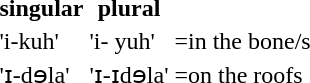<table>
<tr>
<th>singular</th>
<th>plural</th>
<th></th>
</tr>
<tr>
<td>'i-kuh'</td>
<td>'i- yuh'</td>
<td>=in the bone/s</td>
</tr>
<tr>
<td>'ɪ-dɘla'</td>
<td>'ɪ-ɪdɘla'</td>
<td>=on the roofs</td>
</tr>
</table>
